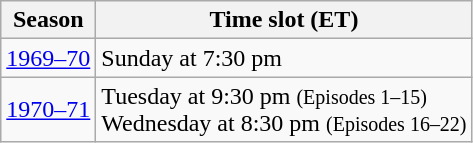<table class="wikitable">
<tr>
<th>Season</th>
<th>Time slot (ET)</th>
</tr>
<tr>
<td><a href='#'>1969–70</a></td>
<td>Sunday at 7:30 pm</td>
</tr>
<tr>
<td><a href='#'>1970–71</a></td>
<td>Tuesday at 9:30 pm <small>(Episodes 1–15)</small><br>Wednesday at 8:30 pm <small>(Episodes 16–22)</small></td>
</tr>
</table>
